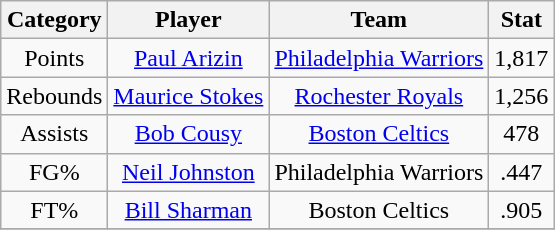<table class="wikitable" style="text-align:center">
<tr>
<th>Category</th>
<th>Player</th>
<th>Team</th>
<th>Stat</th>
</tr>
<tr>
<td>Points</td>
<td><a href='#'>Paul Arizin</a></td>
<td><a href='#'>Philadelphia Warriors</a></td>
<td>1,817</td>
</tr>
<tr>
<td>Rebounds</td>
<td><a href='#'>Maurice Stokes</a></td>
<td><a href='#'>Rochester Royals</a></td>
<td>1,256</td>
</tr>
<tr>
<td>Assists</td>
<td><a href='#'>Bob Cousy</a></td>
<td><a href='#'>Boston Celtics</a></td>
<td>478</td>
</tr>
<tr>
<td>FG%</td>
<td><a href='#'>Neil Johnston</a></td>
<td>Philadelphia Warriors</td>
<td>.447</td>
</tr>
<tr>
<td>FT%</td>
<td><a href='#'>Bill Sharman</a></td>
<td>Boston Celtics</td>
<td>.905</td>
</tr>
<tr>
</tr>
</table>
